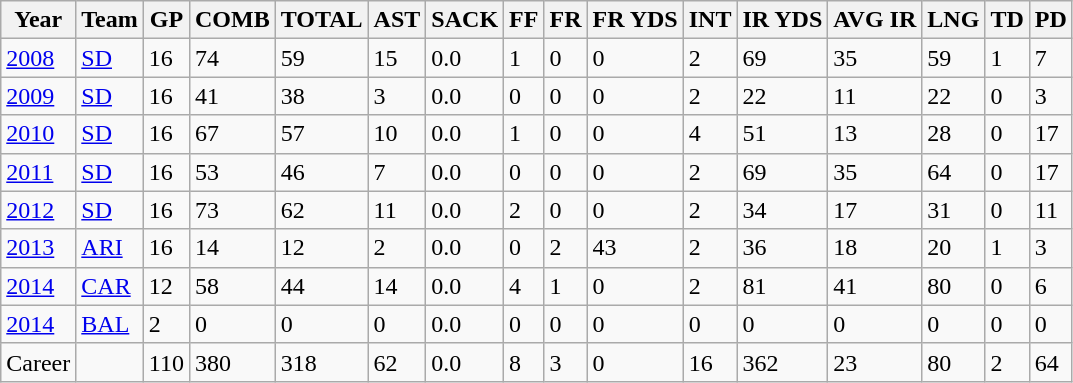<table class="wikitable">
<tr>
<th>Year</th>
<th>Team</th>
<th>GP</th>
<th>COMB</th>
<th>TOTAL</th>
<th>AST</th>
<th>SACK</th>
<th>FF</th>
<th>FR</th>
<th>FR YDS</th>
<th>INT</th>
<th>IR YDS</th>
<th>AVG IR</th>
<th>LNG</th>
<th>TD</th>
<th>PD</th>
</tr>
<tr>
<td><a href='#'>2008</a></td>
<td><a href='#'>SD</a></td>
<td>16</td>
<td>74</td>
<td>59</td>
<td>15</td>
<td>0.0</td>
<td>1</td>
<td>0</td>
<td>0</td>
<td>2</td>
<td>69</td>
<td>35</td>
<td>59</td>
<td>1</td>
<td>7</td>
</tr>
<tr>
<td><a href='#'>2009</a></td>
<td><a href='#'>SD</a></td>
<td>16</td>
<td>41</td>
<td>38</td>
<td>3</td>
<td>0.0</td>
<td>0</td>
<td>0</td>
<td>0</td>
<td>2</td>
<td>22</td>
<td>11</td>
<td>22</td>
<td>0</td>
<td>3</td>
</tr>
<tr>
<td><a href='#'>2010</a></td>
<td><a href='#'>SD</a></td>
<td>16</td>
<td>67</td>
<td>57</td>
<td>10</td>
<td>0.0</td>
<td>1</td>
<td>0</td>
<td>0</td>
<td>4</td>
<td>51</td>
<td>13</td>
<td>28</td>
<td>0</td>
<td>17</td>
</tr>
<tr>
<td><a href='#'>2011</a></td>
<td><a href='#'>SD</a></td>
<td>16</td>
<td>53</td>
<td>46</td>
<td>7</td>
<td>0.0</td>
<td>0</td>
<td>0</td>
<td>0</td>
<td>2</td>
<td>69</td>
<td>35</td>
<td>64</td>
<td>0</td>
<td>17</td>
</tr>
<tr>
<td><a href='#'>2012</a></td>
<td><a href='#'>SD</a></td>
<td>16</td>
<td>73</td>
<td>62</td>
<td>11</td>
<td>0.0</td>
<td>2</td>
<td>0</td>
<td>0</td>
<td>2</td>
<td>34</td>
<td>17</td>
<td>31</td>
<td>0</td>
<td>11</td>
</tr>
<tr>
<td><a href='#'>2013</a></td>
<td><a href='#'>ARI</a></td>
<td>16</td>
<td>14</td>
<td>12</td>
<td>2</td>
<td>0.0</td>
<td>0</td>
<td>2</td>
<td>43</td>
<td>2</td>
<td>36</td>
<td>18</td>
<td>20</td>
<td>1</td>
<td>3</td>
</tr>
<tr>
<td><a href='#'>2014</a></td>
<td><a href='#'>CAR</a></td>
<td>12</td>
<td>58</td>
<td>44</td>
<td>14</td>
<td>0.0</td>
<td>4</td>
<td>1</td>
<td>0</td>
<td>2</td>
<td>81</td>
<td>41</td>
<td>80</td>
<td>0</td>
<td>6</td>
</tr>
<tr>
<td><a href='#'>2014</a></td>
<td><a href='#'>BAL</a></td>
<td>2</td>
<td>0</td>
<td>0</td>
<td>0</td>
<td>0.0</td>
<td>0</td>
<td>0</td>
<td>0</td>
<td>0</td>
<td>0</td>
<td>0</td>
<td>0</td>
<td>0</td>
<td>0</td>
</tr>
<tr>
<td>Career</td>
<td></td>
<td>110</td>
<td>380</td>
<td>318</td>
<td>62</td>
<td>0.0</td>
<td>8</td>
<td>3</td>
<td>0</td>
<td>16</td>
<td>362</td>
<td>23</td>
<td>80</td>
<td>2</td>
<td>64</td>
</tr>
</table>
